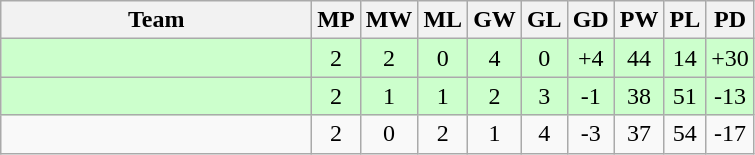<table class=wikitable style="text-align:center">
<tr>
<th width=200>Team</th>
<th width=20>MP</th>
<th width=20>MW</th>
<th width=20>ML</th>
<th width=20>GW</th>
<th width=20>GL</th>
<th width=20>GD</th>
<th width=20>PW</th>
<th width=20>PL</th>
<th width=20>PD</th>
</tr>
<tr style="background:#cfc;">
<td align=left><br></td>
<td>2</td>
<td>2</td>
<td>0</td>
<td>4</td>
<td>0</td>
<td>+4</td>
<td>44</td>
<td>14</td>
<td>+30</td>
</tr>
<tr style="background:#cfc;">
<td align=left><br></td>
<td>2</td>
<td>1</td>
<td>1</td>
<td>2</td>
<td>3</td>
<td>-1</td>
<td>38</td>
<td>51</td>
<td>-13</td>
</tr>
<tr>
<td align=left><br></td>
<td>2</td>
<td>0</td>
<td>2</td>
<td>1</td>
<td>4</td>
<td>-3</td>
<td>37</td>
<td>54</td>
<td>-17</td>
</tr>
</table>
